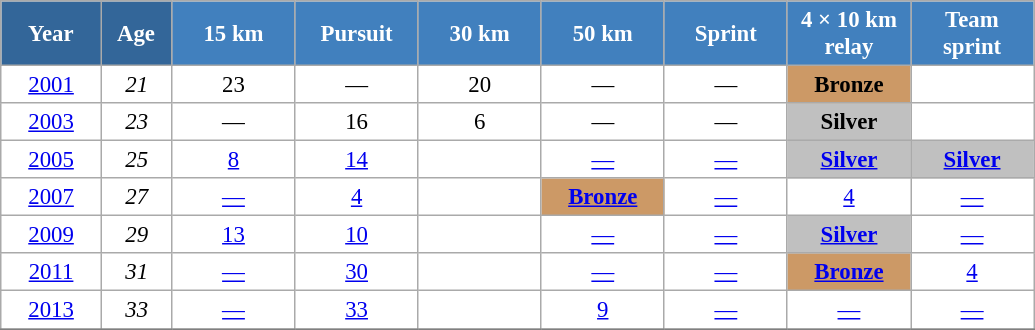<table class="wikitable" style="font-size:95%; text-align:center; border:grey solid 1px; border-collapse:collapse; background:#ffffff;">
<tr>
<th style="background-color:#369; color:white; width:60px;"> Year </th>
<th style="background-color:#369; color:white; width:40px;"> Age </th>
<th style="background-color:#4180be; color:white; width:75px;"> 15 km </th>
<th style="background-color:#4180be; color:white; width:75px;"> Pursuit </th>
<th style="background-color:#4180be; color:white; width:75px;"> 30 km </th>
<th style="background-color:#4180be; color:white; width:75px;"> 50 km </th>
<th style="background-color:#4180be; color:white; width:75px;"> Sprint </th>
<th style="background-color:#4180be; color:white; width:75px;"> 4 × 10 km <br> relay </th>
<th style="background-color:#4180be; color:white; width:75px;"> Team <br> sprint </th>
</tr>
<tr>
<td><a href='#'>2001</a></td>
<td><em>21</em></td>
<td>23</td>
<td>—</td>
<td>20</td>
<td>—</td>
<td>—</td>
<td bgcolor="cc9966"><strong>Bronze</strong></td>
<td></td>
</tr>
<tr>
<td><a href='#'>2003</a></td>
<td><em>23</em></td>
<td>—</td>
<td>16</td>
<td>6</td>
<td>—</td>
<td>—</td>
<td style="background:silver;"><strong>Silver</strong></td>
<td></td>
</tr>
<tr>
<td><a href='#'>2005</a></td>
<td><em>25</em></td>
<td><a href='#'>8</a></td>
<td><a href='#'>14</a></td>
<td></td>
<td><a href='#'>—</a></td>
<td><a href='#'>—</a></td>
<td style="background:silver;"><a href='#'><strong>Silver</strong></a></td>
<td style="background:silver;"><a href='#'><strong>Silver</strong></a></td>
</tr>
<tr>
<td><a href='#'>2007</a></td>
<td><em>27</em></td>
<td><a href='#'>—</a></td>
<td><a href='#'>4</a></td>
<td></td>
<td bgcolor="cc9966"><a href='#'><strong>Bronze</strong></a></td>
<td><a href='#'>—</a></td>
<td><a href='#'>4</a></td>
<td><a href='#'>—</a></td>
</tr>
<tr>
<td><a href='#'>2009</a></td>
<td><em>29</em></td>
<td><a href='#'>13</a></td>
<td><a href='#'>10</a></td>
<td></td>
<td><a href='#'>—</a></td>
<td><a href='#'>—</a></td>
<td style="background:silver;"><a href='#'><strong>Silver</strong></a></td>
<td><a href='#'>—</a></td>
</tr>
<tr>
<td><a href='#'>2011</a></td>
<td><em>31</em></td>
<td><a href='#'>—</a></td>
<td><a href='#'>30</a></td>
<td></td>
<td><a href='#'>—</a></td>
<td><a href='#'>—</a></td>
<td bgcolor="cc9966"><a href='#'><strong>Bronze</strong></a></td>
<td><a href='#'>4</a></td>
</tr>
<tr>
<td><a href='#'>2013</a></td>
<td><em>33</em></td>
<td><a href='#'>—</a></td>
<td><a href='#'>33</a></td>
<td></td>
<td><a href='#'>9</a></td>
<td><a href='#'>—</a></td>
<td><a href='#'>—</a></td>
<td><a href='#'>—</a></td>
</tr>
<tr>
</tr>
</table>
